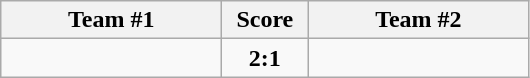<table class="wikitable" style="text-align:center;">
<tr>
<th width=140>Team #1</th>
<th width=50>Score</th>
<th width=140>Team #2</th>
</tr>
<tr>
<td style="text-align:right;"><strong></strong></td>
<td><strong>2:1</strong></td>
<td style="text-align:left;"></td>
</tr>
</table>
